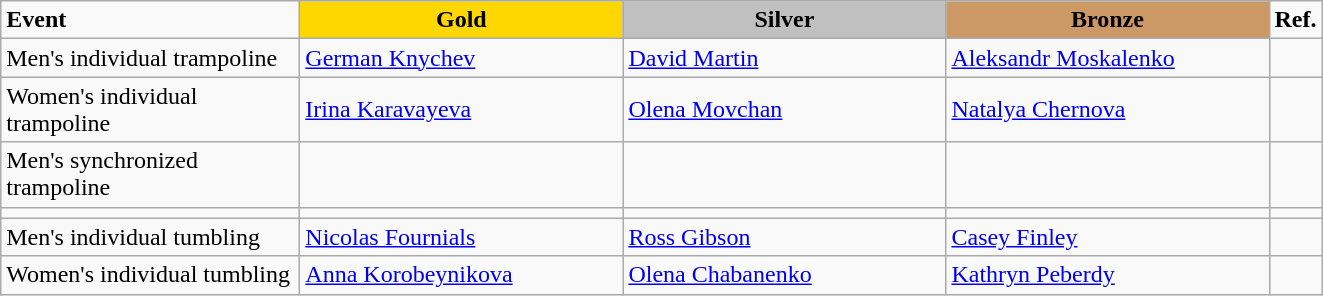<table class="wikitable">
<tr>
<td style="width:12em;"><strong>Event</strong></td>
<td style="text-align:center; background:gold; width:13em;"><strong>Gold</strong></td>
<td style="text-align:center; background:silver; width:13em;"><strong>Silver</strong></td>
<td style="text-align:center; background:#c96; width:13em;"><strong>Bronze</strong></td>
<td style="width:1em;"><strong>Ref.</strong></td>
</tr>
<tr>
<td>Men's individual trampoline</td>
<td> <a href='#'>German Knychev</a></td>
<td> <a href='#'>David Martin</a></td>
<td> <a href='#'>Aleksandr Moskalenko</a></td>
<td></td>
</tr>
<tr>
<td>Women's individual trampoline</td>
<td> <a href='#'>Irina Karavayeva</a></td>
<td> <a href='#'>Olena Movchan</a></td>
<td> <a href='#'>Natalya Chernova</a></td>
<td></td>
</tr>
<tr>
<td>Men's synchronized trampoline</td>
<td></td>
<td></td>
<td></td>
<td></td>
</tr>
<tr>
<td></td>
<td></td>
<td></td>
<td></td>
<td></td>
</tr>
<tr>
<td>Men's individual tumbling</td>
<td> <a href='#'>Nicolas Fournials</a></td>
<td> <a href='#'>Ross Gibson</a></td>
<td> <a href='#'>Casey Finley</a></td>
<td></td>
</tr>
<tr>
<td>Women's individual tumbling</td>
<td> <a href='#'>Anna Korobeynikova</a></td>
<td> <a href='#'>Olena Chabanenko</a></td>
<td> <a href='#'>Kathryn Peberdy</a></td>
<td></td>
</tr>
</table>
